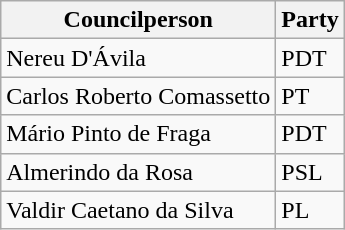<table class="wikitable">
<tr>
<th>Councilperson</th>
<th>Party</th>
</tr>
<tr>
<td>Nereu D'Ávila</td>
<td>PDT</td>
</tr>
<tr>
<td>Carlos Roberto Comassetto</td>
<td>PT</td>
</tr>
<tr>
<td>Mário Pinto de Fraga</td>
<td>PDT</td>
</tr>
<tr>
<td>Almerindo da Rosa</td>
<td>PSL</td>
</tr>
<tr>
<td>Valdir Caetano da Silva</td>
<td>PL</td>
</tr>
</table>
